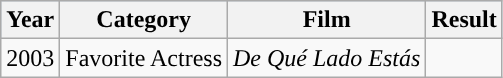<table class="wikitable">
<tr style="background:#b0c4de;">
<th>Year</th>
<th>Category</th>
<th>Film</th>
<th>Result</th>
</tr>
<tr>
<td>2003</td>
<td>Favorite Actress</td>
<td><em>De Qué Lado Estás</em></td>
<td></td>
</tr>
</table>
